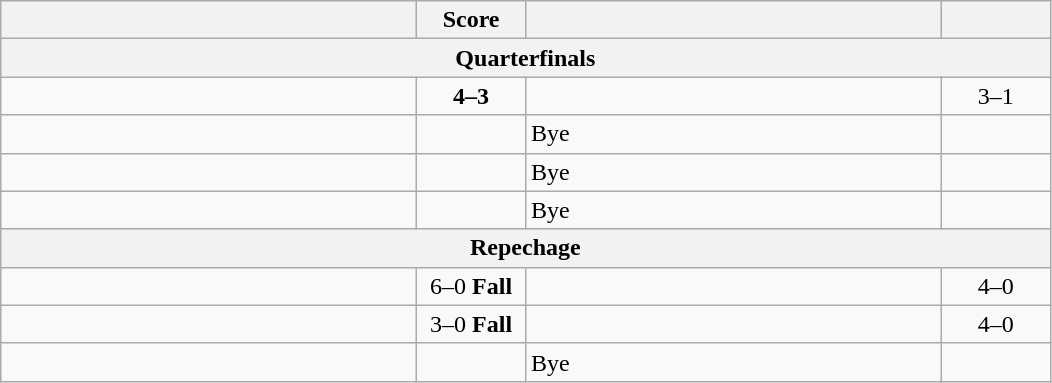<table class="wikitable" style="text-align: left;">
<tr>
<th align="right" width="270"></th>
<th width="65">Score</th>
<th align="left" width="270"></th>
<th width="65"></th>
</tr>
<tr>
<th colspan=4>Quarterfinals</th>
</tr>
<tr>
<td><strong></strong></td>
<td align="center"><strong>4–3</strong></td>
<td></td>
<td align=center>3–1 <strong></strong></td>
</tr>
<tr>
<td><strong></strong></td>
<td></td>
<td>Bye</td>
<td></td>
</tr>
<tr>
<td><strong></strong></td>
<td></td>
<td>Bye</td>
<td></td>
</tr>
<tr>
<td><strong></strong></td>
<td></td>
<td>Bye</td>
<td></td>
</tr>
<tr>
<th colspan=4>Repechage</th>
</tr>
<tr>
<td><strong></strong></td>
<td align="center">6–0 <strong>Fall</strong></td>
<td></td>
<td align=center>4–0 <strong></strong></td>
</tr>
<tr>
<td><strong></strong></td>
<td align="center">3–0 <strong>Fall</strong></td>
<td></td>
<td align=center>4–0 <strong></strong></td>
</tr>
<tr>
<td><strong></strong></td>
<td></td>
<td>Bye</td>
<td></td>
</tr>
</table>
